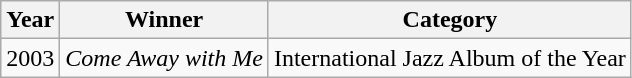<table class="wikitable">
<tr>
<th align="left">Year</th>
<th align="left">Winner</th>
<th align="left">Category</th>
</tr>
<tr>
<td style="text-align:left;">2003</td>
<td style="text-align:left;"><em>Come Away with Me</em></td>
<td align="left">International Jazz Album of the Year</td>
</tr>
</table>
